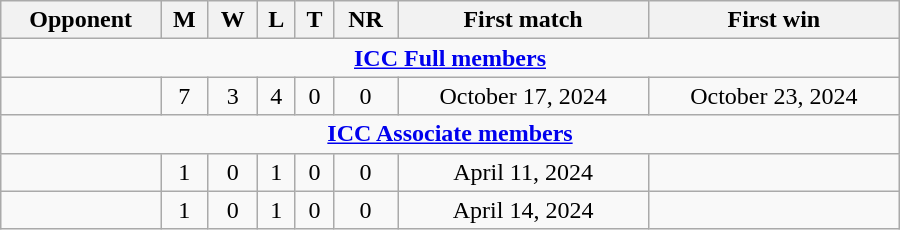<table class="wikitable" style="text-align: center; width: 600px;">
<tr>
<th>Opponent</th>
<th>M</th>
<th>W</th>
<th>L</th>
<th>T</th>
<th>NR</th>
<th>First match</th>
<th>First win</th>
</tr>
<tr>
<td colspan="8" style="text-align: center;"><strong><a href='#'>ICC Full members</a></strong></td>
</tr>
<tr>
<td align=left></td>
<td>7</td>
<td>3</td>
<td>4</td>
<td>0</td>
<td>0</td>
<td>October 17, 2024</td>
<td>October 23, 2024</td>
</tr>
<tr>
<td colspan="8" style="text-align: center;"><strong><a href='#'>ICC Associate members</a></strong></td>
</tr>
<tr>
<td align=left></td>
<td>1</td>
<td>0</td>
<td>1</td>
<td>0</td>
<td>0</td>
<td>April 11, 2024</td>
<td></td>
</tr>
<tr>
<td align=left></td>
<td>1</td>
<td>0</td>
<td>1</td>
<td>0</td>
<td>0</td>
<td>April 14, 2024</td>
<td></td>
</tr>
</table>
